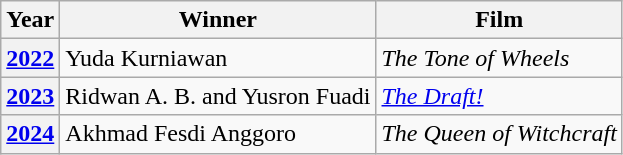<table class="wikitable plainrowheaders">
<tr>
<th>Year</th>
<th>Winner</th>
<th>Film</th>
</tr>
<tr>
<th scope="row"><a href='#'>2022</a></th>
<td>Yuda Kurniawan</td>
<td><em>The Tone of Wheels</em></td>
</tr>
<tr>
<th scope="row"><a href='#'>2023</a></th>
<td>Ridwan A. B. and Yusron Fuadi</td>
<td><em><a href='#'>The Draft!</a></em></td>
</tr>
<tr>
<th scope="row"><a href='#'>2024</a></th>
<td>Akhmad Fesdi Anggoro</td>
<td><em>The Queen of Witchcraft</em></td>
</tr>
</table>
